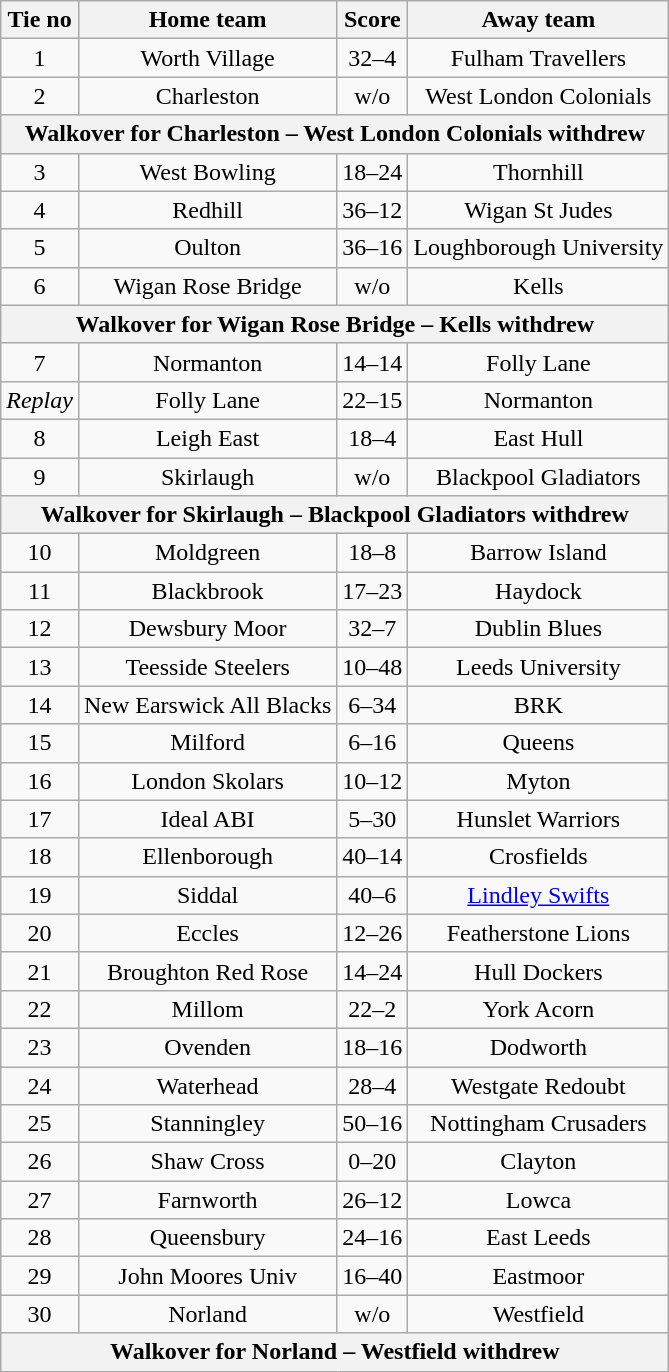<table class="wikitable" style="text-align:center">
<tr>
<th>Tie no</th>
<th>Home team</th>
<th>Score</th>
<th>Away team</th>
</tr>
<tr>
<td>1</td>
<td>Worth Village</td>
<td>32–4</td>
<td>Fulham Travellers</td>
</tr>
<tr>
<td>2</td>
<td>Charleston</td>
<td>w/o</td>
<td>West London Colonials</td>
</tr>
<tr>
<th colspan=4>Walkover for Charleston – West London Colonials withdrew</th>
</tr>
<tr>
<td>3</td>
<td>West Bowling</td>
<td>18–24</td>
<td>Thornhill</td>
</tr>
<tr>
<td>4</td>
<td>Redhill</td>
<td>36–12</td>
<td>Wigan St Judes</td>
</tr>
<tr>
<td>5</td>
<td>Oulton</td>
<td>36–16</td>
<td>Loughborough University</td>
</tr>
<tr>
<td>6</td>
<td>Wigan Rose Bridge</td>
<td>w/o</td>
<td>Kells</td>
</tr>
<tr>
<th colspan=4>Walkover for Wigan Rose Bridge – Kells withdrew</th>
</tr>
<tr>
<td>7</td>
<td>Normanton</td>
<td>14–14</td>
<td>Folly Lane</td>
</tr>
<tr>
<td><em>Replay</em></td>
<td>Folly Lane</td>
<td>22–15</td>
<td>Normanton</td>
</tr>
<tr>
<td>8</td>
<td>Leigh East</td>
<td>18–4</td>
<td>East Hull</td>
</tr>
<tr>
<td>9</td>
<td>Skirlaugh</td>
<td>w/o</td>
<td>Blackpool Gladiators</td>
</tr>
<tr>
<th colspan=4>Walkover for Skirlaugh – Blackpool Gladiators withdrew</th>
</tr>
<tr>
<td>10</td>
<td>Moldgreen</td>
<td>18–8</td>
<td>Barrow Island</td>
</tr>
<tr>
<td>11</td>
<td>Blackbrook</td>
<td>17–23</td>
<td>Haydock</td>
</tr>
<tr>
<td>12</td>
<td>Dewsbury Moor</td>
<td>32–7</td>
<td>Dublin Blues</td>
</tr>
<tr>
<td>13</td>
<td>Teesside Steelers</td>
<td>10–48</td>
<td>Leeds University</td>
</tr>
<tr>
<td>14</td>
<td>New Earswick All Blacks</td>
<td>6–34</td>
<td>BRK</td>
</tr>
<tr>
<td>15</td>
<td>Milford</td>
<td>6–16</td>
<td>Queens</td>
</tr>
<tr>
<td>16</td>
<td>London Skolars</td>
<td>10–12</td>
<td>Myton</td>
</tr>
<tr>
<td>17</td>
<td>Ideal ABI</td>
<td>5–30</td>
<td>Hunslet Warriors</td>
</tr>
<tr>
<td>18</td>
<td>Ellenborough</td>
<td>40–14</td>
<td>Crosfields</td>
</tr>
<tr>
<td>19</td>
<td>Siddal</td>
<td>40–6</td>
<td><a href='#'>Lindley Swifts</a></td>
</tr>
<tr>
<td>20</td>
<td>Eccles</td>
<td>12–26</td>
<td>Featherstone Lions</td>
</tr>
<tr>
<td>21</td>
<td>Broughton Red Rose</td>
<td>14–24</td>
<td>Hull Dockers</td>
</tr>
<tr>
<td>22</td>
<td>Millom</td>
<td>22–2</td>
<td>York Acorn</td>
</tr>
<tr>
<td>23</td>
<td>Ovenden</td>
<td>18–16</td>
<td>Dodworth</td>
</tr>
<tr>
<td>24</td>
<td>Waterhead</td>
<td>28–4</td>
<td>Westgate Redoubt</td>
</tr>
<tr>
<td>25</td>
<td>Stanningley</td>
<td>50–16</td>
<td>Nottingham Crusaders</td>
</tr>
<tr>
<td>26</td>
<td>Shaw Cross</td>
<td>0–20</td>
<td>Clayton</td>
</tr>
<tr>
<td>27</td>
<td>Farnworth</td>
<td>26–12</td>
<td>Lowca</td>
</tr>
<tr>
<td>28</td>
<td>Queensbury</td>
<td>24–16</td>
<td>East Leeds</td>
</tr>
<tr>
<td>29</td>
<td>John Moores Univ</td>
<td>16–40</td>
<td>Eastmoor</td>
</tr>
<tr>
<td>30</td>
<td>Norland</td>
<td>w/o</td>
<td>Westfield</td>
</tr>
<tr>
<th colspan=4>Walkover for Norland – Westfield withdrew</th>
</tr>
</table>
